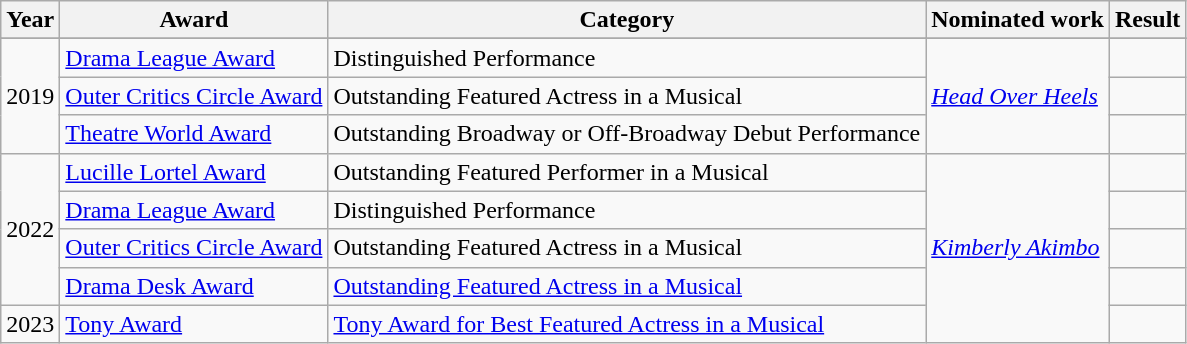<table class="wikitable">
<tr>
<th>Year</th>
<th>Award</th>
<th>Category</th>
<th>Nominated work</th>
<th>Result</th>
</tr>
<tr>
</tr>
<tr>
<td rowspan="3">2019</td>
<td><a href='#'>Drama League Award</a></td>
<td>Distinguished Performance</td>
<td rowspan="3"><a href='#'><em>Head Over Heels</em></a></td>
<td></td>
</tr>
<tr>
<td><a href='#'>Outer Critics Circle Award</a></td>
<td>Outstanding Featured Actress in a Musical</td>
<td></td>
</tr>
<tr>
<td><a href='#'>Theatre World Award</a></td>
<td>Outstanding Broadway or Off-Broadway Debut Performance</td>
<td></td>
</tr>
<tr>
<td rowspan="4">2022</td>
<td><a href='#'>Lucille Lortel Award</a></td>
<td>Outstanding Featured Performer in a Musical</td>
<td rowspan="6"><a href='#'><em>Kimberly Akimbo</em></a></td>
<td></td>
</tr>
<tr>
<td><a href='#'>Drama League Award</a></td>
<td>Distinguished Performance</td>
<td></td>
</tr>
<tr>
<td><a href='#'>Outer Critics Circle Award</a></td>
<td>Outstanding Featured Actress in a Musical</td>
<td></td>
</tr>
<tr>
<td><a href='#'>Drama Desk Award</a></td>
<td><a href='#'>Outstanding Featured Actress in a Musical</a></td>
<td></td>
</tr>
<tr>
<td>2023</td>
<td><a href='#'>Tony Award</a></td>
<td><a href='#'>Tony Award for Best Featured Actress in a Musical</a></td>
<td></td>
</tr>
</table>
